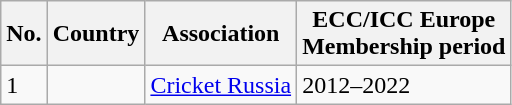<table class="wikitable">
<tr>
<th>No.</th>
<th>Country</th>
<th>Association</th>
<th>ECC/ICC Europe<br>Membership period</th>
</tr>
<tr>
<td>1</td>
<td></td>
<td><a href='#'>Cricket Russia </a></td>
<td>2012–2022</td>
</tr>
</table>
